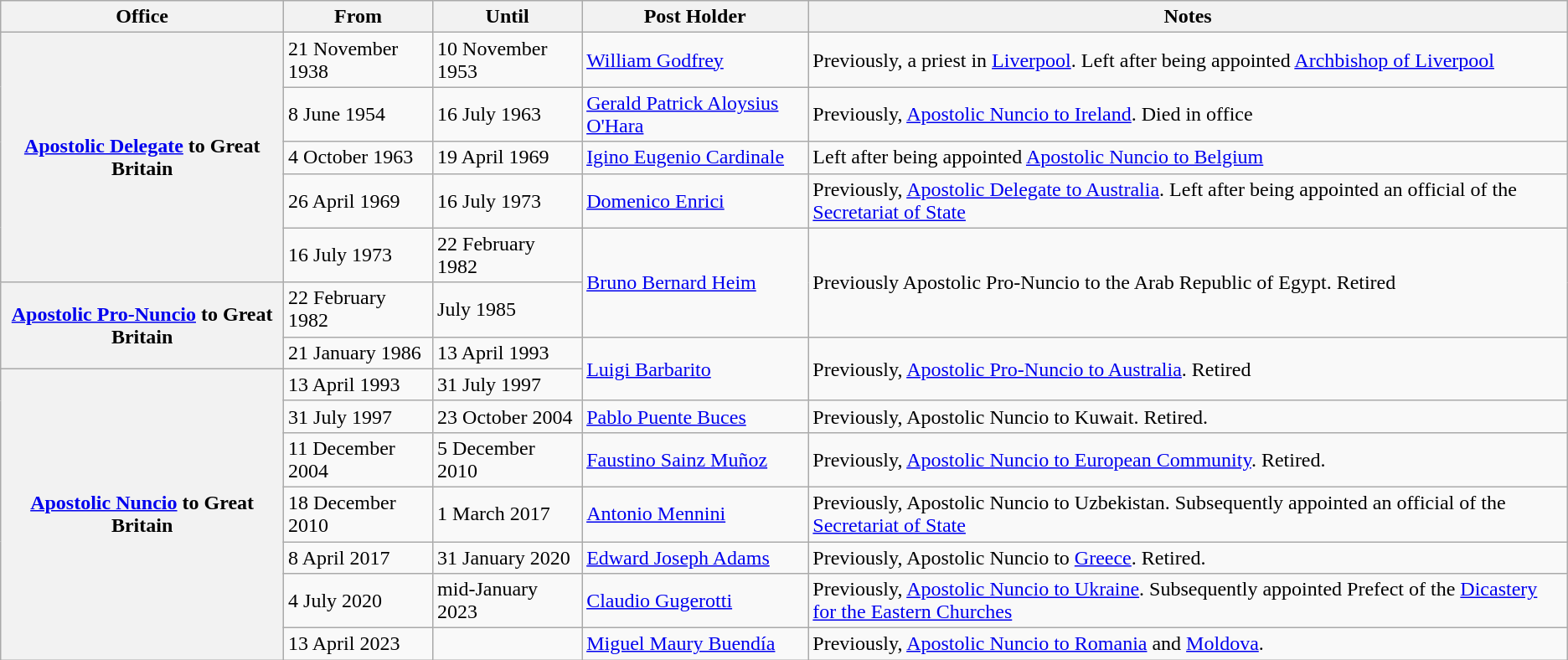<table class="wikitable">
<tr>
<th>Office</th>
<th>From</th>
<th>Until</th>
<th>Post Holder</th>
<th>Notes</th>
</tr>
<tr>
<th rowspan=5><a href='#'>Apostolic Delegate</a> to Great Britain</th>
<td>21 November 1938</td>
<td>10 November 1953</td>
<td><a href='#'>William Godfrey</a></td>
<td>Previously, a priest in <a href='#'>Liverpool</a>. Left after being appointed <a href='#'>Archbishop of Liverpool</a></td>
</tr>
<tr>
<td>8 June 1954</td>
<td>16 July 1963</td>
<td><a href='#'>Gerald Patrick Aloysius O'Hara</a></td>
<td>Previously, <a href='#'>Apostolic Nuncio to Ireland</a>. Died in office</td>
</tr>
<tr>
<td>4 October 1963</td>
<td>19 April 1969</td>
<td><a href='#'>Igino Eugenio Cardinale</a></td>
<td>Left after being appointed <a href='#'>Apostolic Nuncio to Belgium</a></td>
</tr>
<tr>
<td>26 April 1969</td>
<td>16 July 1973</td>
<td><a href='#'>Domenico Enrici</a></td>
<td>Previously, <a href='#'>Apostolic Delegate to Australia</a>. Left after being appointed an official of the <a href='#'>Secretariat of State</a></td>
</tr>
<tr>
<td>16 July 1973</td>
<td>22 February 1982</td>
<td rowspan=2><a href='#'>Bruno Bernard Heim</a></td>
<td rowspan=2>Previously Apostolic Pro-Nuncio to the Arab Republic of Egypt. Retired</td>
</tr>
<tr>
<th rowspan=2><a href='#'>Apostolic Pro-Nuncio</a> to Great Britain</th>
<td>22 February 1982</td>
<td>July 1985</td>
</tr>
<tr>
<td>21 January 1986</td>
<td>13 April 1993</td>
<td rowspan=2><a href='#'>Luigi Barbarito</a></td>
<td rowspan=2>Previously, <a href='#'>Apostolic Pro-Nuncio to Australia</a>. Retired</td>
</tr>
<tr>
<th rowspan=7><a href='#'>Apostolic Nuncio</a> to Great Britain</th>
<td>13 April 1993</td>
<td>31 July 1997</td>
</tr>
<tr>
<td>31 July 1997</td>
<td>23 October 2004</td>
<td><a href='#'>Pablo Puente Buces</a></td>
<td>Previously, Apostolic Nuncio to Kuwait. Retired.</td>
</tr>
<tr>
<td>11 December 2004</td>
<td>5 December 2010</td>
<td><a href='#'>Faustino Sainz Muñoz</a></td>
<td>Previously, <a href='#'>Apostolic Nuncio to European Community</a>. Retired.</td>
</tr>
<tr>
<td>18 December 2010</td>
<td>1 March 2017</td>
<td><a href='#'>Antonio Mennini</a></td>
<td>Previously, Apostolic Nuncio to Uzbekistan. Subsequently appointed an official of the <a href='#'>Secretariat of State</a></td>
</tr>
<tr>
<td>8 April 2017</td>
<td>31 January 2020</td>
<td><a href='#'>Edward Joseph Adams</a></td>
<td>Previously, Apostolic Nuncio to <a href='#'>Greece</a>. Retired.</td>
</tr>
<tr>
<td>4 July 2020</td>
<td>mid-January 2023</td>
<td><a href='#'>Claudio Gugerotti</a></td>
<td>Previously, <a href='#'>Apostolic Nuncio to Ukraine</a>. Subsequently appointed Prefect of the <a href='#'>Dicastery for the Eastern Churches</a></td>
</tr>
<tr>
<td>13 April 2023</td>
<td></td>
<td><a href='#'>Miguel Maury Buendía</a></td>
<td>Previously, <a href='#'>Apostolic Nuncio to Romania</a> and <a href='#'>Moldova</a>.</td>
</tr>
</table>
